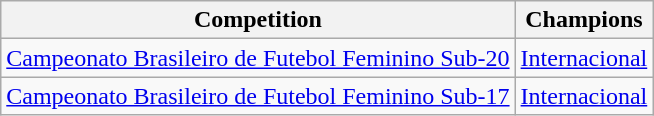<table class="wikitable">
<tr>
<th>Competition</th>
<th>Champions</th>
</tr>
<tr>
<td><a href='#'>Campeonato Brasileiro de Futebol Feminino Sub-20</a></td>
<td><a href='#'>Internacional</a></td>
</tr>
<tr>
<td><a href='#'>Campeonato Brasileiro de Futebol Feminino Sub-17</a></td>
<td><a href='#'>Internacional</a></td>
</tr>
</table>
